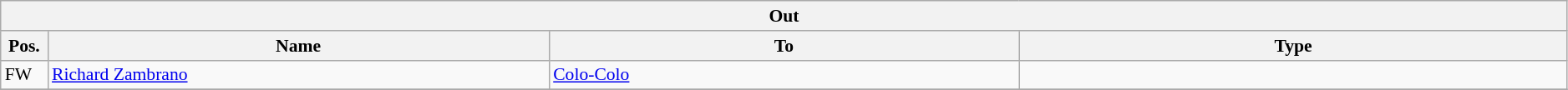<table class="wikitable" style="font-size:90%;width:99%;">
<tr>
<th colspan="4">Out</th>
</tr>
<tr>
<th width=3%>Pos.</th>
<th width=32%>Name</th>
<th width=30%>To</th>
<th width=35%>Type</th>
</tr>
<tr>
<td>FW</td>
<td><a href='#'>Richard Zambrano</a></td>
<td><a href='#'>Colo-Colo</a></td>
<td></td>
</tr>
<tr>
</tr>
</table>
